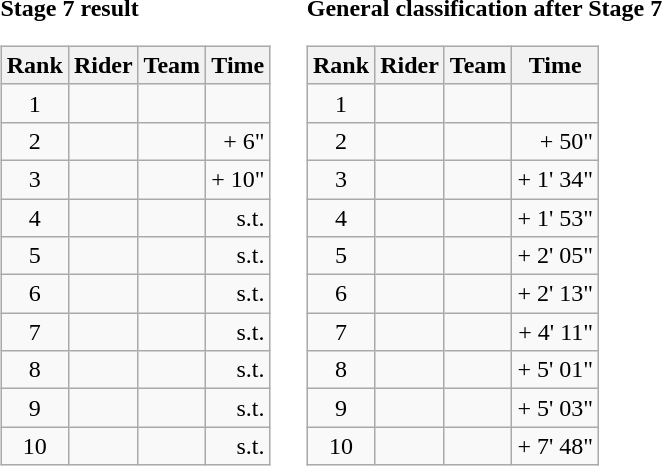<table>
<tr>
<td><strong>Stage 7 result</strong><br><table class="wikitable">
<tr>
<th scope="col">Rank</th>
<th scope="col">Rider</th>
<th scope="col">Team</th>
<th scope="col">Time</th>
</tr>
<tr>
<td style="text-align:center;">1</td>
<td></td>
<td></td>
<td style="text-align:right;"></td>
</tr>
<tr>
<td style="text-align:center;">2</td>
<td></td>
<td></td>
<td style="text-align:right;">+ 6"</td>
</tr>
<tr>
<td style="text-align:center;">3</td>
<td></td>
<td></td>
<td style="text-align:right;">+ 10"</td>
</tr>
<tr>
<td style="text-align:center;">4</td>
<td></td>
<td></td>
<td style="text-align:right;">s.t.</td>
</tr>
<tr>
<td style="text-align:center;">5</td>
<td></td>
<td></td>
<td style="text-align:right;">s.t.</td>
</tr>
<tr>
<td style="text-align:center;">6</td>
<td></td>
<td></td>
<td style="text-align:right;">s.t.</td>
</tr>
<tr>
<td style="text-align:center;">7</td>
<td></td>
<td></td>
<td style="text-align:right;">s.t.</td>
</tr>
<tr>
<td style="text-align:center;">8</td>
<td></td>
<td></td>
<td style="text-align:right;">s.t.</td>
</tr>
<tr>
<td style="text-align:center;">9</td>
<td></td>
<td></td>
<td style="text-align:right;">s.t.</td>
</tr>
<tr>
<td style="text-align:center;">10</td>
<td></td>
<td></td>
<td style="text-align:right;">s.t.</td>
</tr>
</table>
</td>
<td></td>
<td><strong>General classification after Stage 7</strong><br><table class="wikitable">
<tr>
<th scope="col">Rank</th>
<th scope="col">Rider</th>
<th scope="col">Team</th>
<th scope="col">Time</th>
</tr>
<tr>
<td style="text-align:center;">1</td>
<td></td>
<td></td>
<td style="text-align:right;"></td>
</tr>
<tr>
<td style="text-align:center;">2</td>
<td></td>
<td></td>
<td style="text-align:right;">+ 50"</td>
</tr>
<tr>
<td style="text-align:center;">3</td>
<td></td>
<td></td>
<td style="text-align:right;">+ 1' 34"</td>
</tr>
<tr>
<td style="text-align:center;">4</td>
<td></td>
<td></td>
<td style="text-align:right;">+ 1' 53"</td>
</tr>
<tr>
<td style="text-align:center;">5</td>
<td></td>
<td></td>
<td style="text-align:right;">+ 2' 05"</td>
</tr>
<tr>
<td style="text-align:center;">6</td>
<td></td>
<td></td>
<td style="text-align:right;">+ 2' 13"</td>
</tr>
<tr>
<td style="text-align:center;">7</td>
<td></td>
<td></td>
<td style="text-align:right;">+ 4' 11"</td>
</tr>
<tr>
<td style="text-align:center;">8</td>
<td></td>
<td></td>
<td style="text-align:right;">+ 5' 01"</td>
</tr>
<tr>
<td style="text-align:center;">9</td>
<td></td>
<td></td>
<td style="text-align:right;">+ 5' 03"</td>
</tr>
<tr>
<td style="text-align:center;">10</td>
<td></td>
<td></td>
<td style="text-align:right;">+ 7' 48"</td>
</tr>
</table>
</td>
</tr>
</table>
